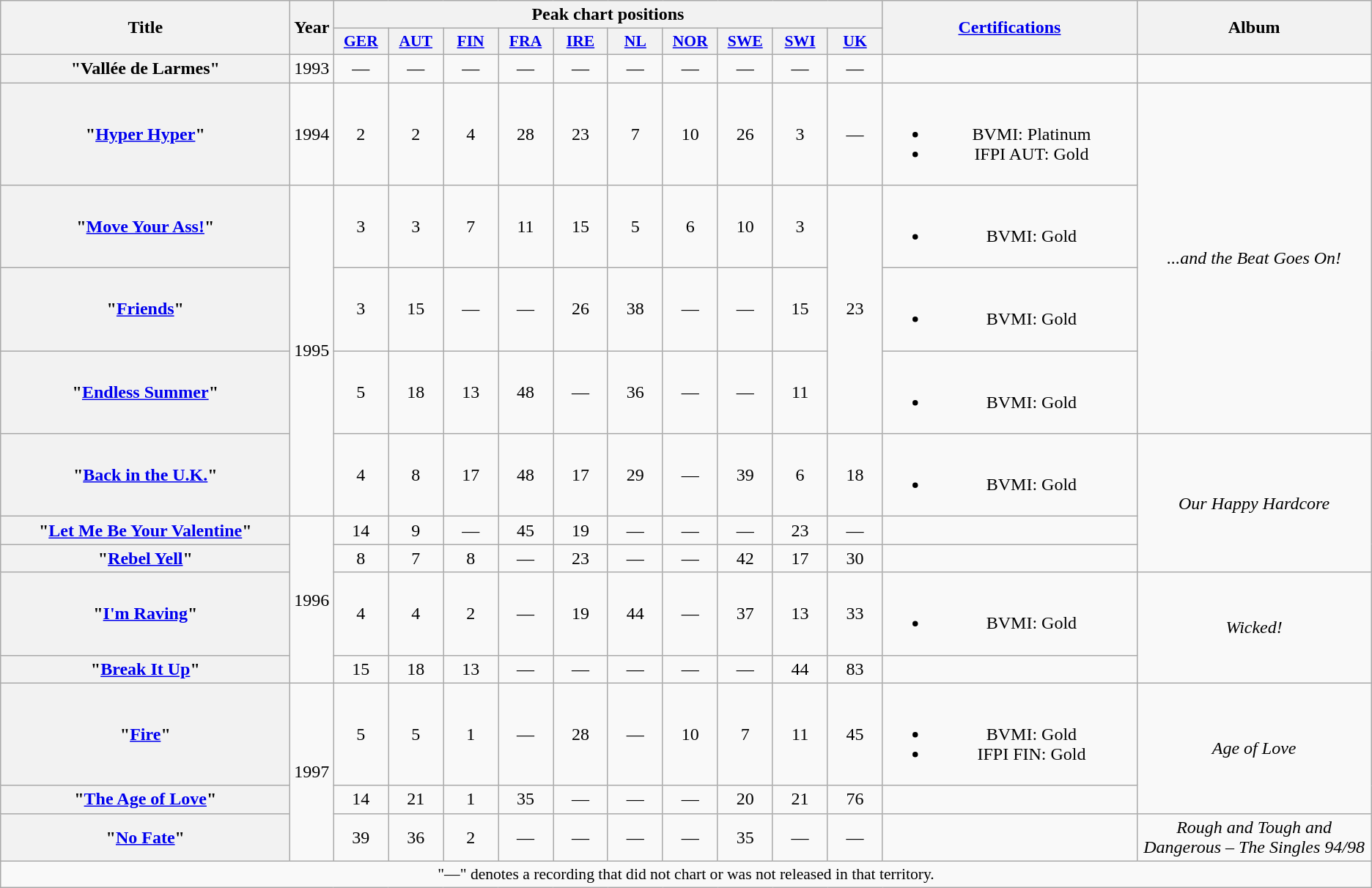<table class="wikitable plainrowheaders" style="text-align:center;">
<tr>
<th scope="col" rowspan="2" style="width:16em;">Title</th>
<th scope="col" rowspan="2">Year</th>
<th scope="col" colspan="10">Peak chart positions</th>
<th scope="col" rowspan="2" style="width:14em;"><a href='#'>Certifications</a></th>
<th scope="col" rowspan="2">Album</th>
</tr>
<tr>
<th style="width:3em;font-size:90%"><a href='#'>GER</a><br></th>
<th style="width:3em;font-size:90%"><a href='#'>AUT</a><br></th>
<th style="width:3em;font-size:90%"><a href='#'>FIN</a><br></th>
<th style="width:3em;font-size:90%"><a href='#'>FRA</a><br></th>
<th style="width:3em;font-size:90%"><a href='#'>IRE</a><br></th>
<th style="width:3em;font-size:90%"><a href='#'>NL</a><br></th>
<th style="width:3em;font-size:90%"><a href='#'>NOR</a><br></th>
<th style="width:3em;font-size:90%"><a href='#'>SWE</a><br></th>
<th style="width:3em;font-size:90%"><a href='#'>SWI</a><br></th>
<th style="width:3em;font-size:90%"><a href='#'>UK</a><br></th>
</tr>
<tr>
<th scope="row">"Vallée de Larmes"</th>
<td>1993</td>
<td>—</td>
<td>—</td>
<td>—</td>
<td>—</td>
<td>—</td>
<td>—</td>
<td>—</td>
<td>—</td>
<td>—</td>
<td>—</td>
<td></td>
<td></td>
</tr>
<tr>
<th scope="row">"<a href='#'>Hyper Hyper</a>"</th>
<td>1994</td>
<td>2</td>
<td>2</td>
<td>4</td>
<td>28</td>
<td>23</td>
<td>7</td>
<td>10</td>
<td>26</td>
<td>3</td>
<td>—</td>
<td><br><ul><li>BVMI: Platinum</li><li>IFPI AUT: Gold</li></ul></td>
<td rowspan="4"><em>...and the Beat Goes On!</em></td>
</tr>
<tr>
<th scope="row">"<a href='#'>Move Your Ass!</a>"</th>
<td rowspan="4">1995</td>
<td>3</td>
<td>3</td>
<td>7</td>
<td>11</td>
<td>15</td>
<td>5</td>
<td>6</td>
<td>10</td>
<td>3</td>
<td rowspan="3">23</td>
<td><br><ul><li>BVMI: Gold</li></ul></td>
</tr>
<tr>
<th scope="row">"<a href='#'>Friends</a>"</th>
<td>3</td>
<td>15</td>
<td>—</td>
<td>—</td>
<td>26</td>
<td>38</td>
<td>—</td>
<td>—</td>
<td>15</td>
<td><br><ul><li>BVMI: Gold</li></ul></td>
</tr>
<tr>
<th scope="row">"<a href='#'>Endless Summer</a>"</th>
<td>5</td>
<td>18</td>
<td>13</td>
<td>48</td>
<td>—</td>
<td>36</td>
<td>—</td>
<td>—</td>
<td>11</td>
<td><br><ul><li>BVMI: Gold</li></ul></td>
</tr>
<tr>
<th scope="row">"<a href='#'>Back in the U.K.</a>"</th>
<td>4</td>
<td>8</td>
<td>17</td>
<td>48</td>
<td>17</td>
<td>29</td>
<td>—</td>
<td>39</td>
<td>6</td>
<td>18</td>
<td><br><ul><li>BVMI: Gold</li></ul></td>
<td rowspan="3"><em>Our Happy Hardcore</em></td>
</tr>
<tr>
<th scope="row">"<a href='#'>Let Me Be Your Valentine</a>"</th>
<td rowspan="4">1996</td>
<td>14</td>
<td>9</td>
<td>—</td>
<td>45</td>
<td>19</td>
<td>—</td>
<td>—</td>
<td>—</td>
<td>23</td>
<td>—</td>
<td></td>
</tr>
<tr>
<th scope="row">"<a href='#'>Rebel Yell</a>"</th>
<td>8</td>
<td>7</td>
<td>8</td>
<td>—</td>
<td>23</td>
<td>—</td>
<td>—</td>
<td>42</td>
<td>17</td>
<td>30</td>
<td></td>
</tr>
<tr>
<th scope="row">"<a href='#'>I'm Raving</a>"</th>
<td>4</td>
<td>4</td>
<td>2</td>
<td>—</td>
<td>19</td>
<td>44</td>
<td>—</td>
<td>37</td>
<td>13</td>
<td>33</td>
<td><br><ul><li>BVMI: Gold</li></ul></td>
<td rowspan="2"><em>Wicked!</em></td>
</tr>
<tr>
<th scope="row">"<a href='#'>Break It Up</a>"</th>
<td>15</td>
<td>18</td>
<td>13</td>
<td>—</td>
<td>—</td>
<td>—</td>
<td>—</td>
<td>—</td>
<td>44</td>
<td>83</td>
<td></td>
</tr>
<tr>
<th scope="row">"<a href='#'>Fire</a>"</th>
<td rowspan="3">1997</td>
<td>5</td>
<td>5</td>
<td>1</td>
<td>—</td>
<td>28</td>
<td>—</td>
<td>10</td>
<td>7</td>
<td>11</td>
<td>45</td>
<td><br><ul><li>BVMI: Gold</li><li>IFPI FIN: Gold</li></ul></td>
<td rowspan="2"><em>Age of Love</em></td>
</tr>
<tr>
<th scope="row">"<a href='#'>The Age of Love</a>"</th>
<td>14</td>
<td>21</td>
<td>1</td>
<td>35</td>
<td>—</td>
<td>—</td>
<td>—</td>
<td>20</td>
<td>21</td>
<td>76</td>
<td></td>
</tr>
<tr>
<th scope="row">"<a href='#'>No Fate</a>"</th>
<td>39</td>
<td>36</td>
<td>2</td>
<td>—</td>
<td>—</td>
<td>—</td>
<td>—</td>
<td>35</td>
<td>—</td>
<td>—</td>
<td></td>
<td><em>Rough and Tough and Dangerous – The Singles 94/98</em></td>
</tr>
<tr>
<td colspan="14" style="font-size:90%">"—" denotes a recording that did not chart or was not released in that territory.</td>
</tr>
</table>
